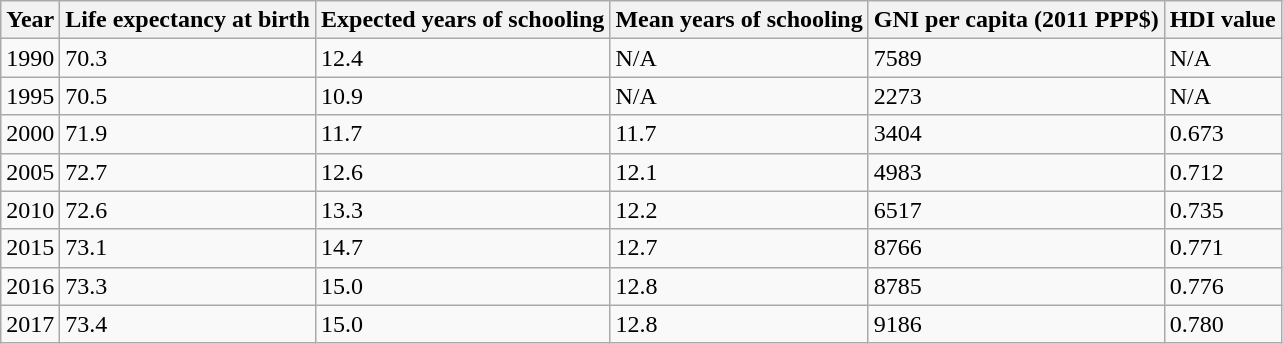<table class="wikitable">
<tr>
<th>Year</th>
<th>Life expectancy at birth</th>
<th>Expected years of schooling</th>
<th>Mean years of schooling</th>
<th>GNI per capita (2011 PPP$)</th>
<th>HDI value </th>
</tr>
<tr>
<td>1990</td>
<td>70.3</td>
<td>12.4</td>
<td>N/A</td>
<td>7589</td>
<td>N/A</td>
</tr>
<tr>
<td>1995</td>
<td>70.5</td>
<td>10.9</td>
<td>N/A</td>
<td>2273</td>
<td>N/A</td>
</tr>
<tr>
<td>2000</td>
<td>71.9</td>
<td>11.7</td>
<td>11.7</td>
<td>3404</td>
<td>0.673</td>
</tr>
<tr>
<td>2005</td>
<td>72.7</td>
<td>12.6</td>
<td>12.1</td>
<td>4983</td>
<td>0.712</td>
</tr>
<tr>
<td>2010</td>
<td>72.6</td>
<td>13.3</td>
<td>12.2</td>
<td>6517</td>
<td>0.735</td>
</tr>
<tr>
<td>2015</td>
<td>73.1</td>
<td>14.7</td>
<td>12.7</td>
<td>8766</td>
<td>0.771</td>
</tr>
<tr>
<td>2016</td>
<td>73.3</td>
<td>15.0</td>
<td>12.8</td>
<td>8785</td>
<td>0.776</td>
</tr>
<tr>
<td>2017</td>
<td>73.4</td>
<td>15.0</td>
<td>12.8</td>
<td>9186</td>
<td>0.780</td>
</tr>
</table>
